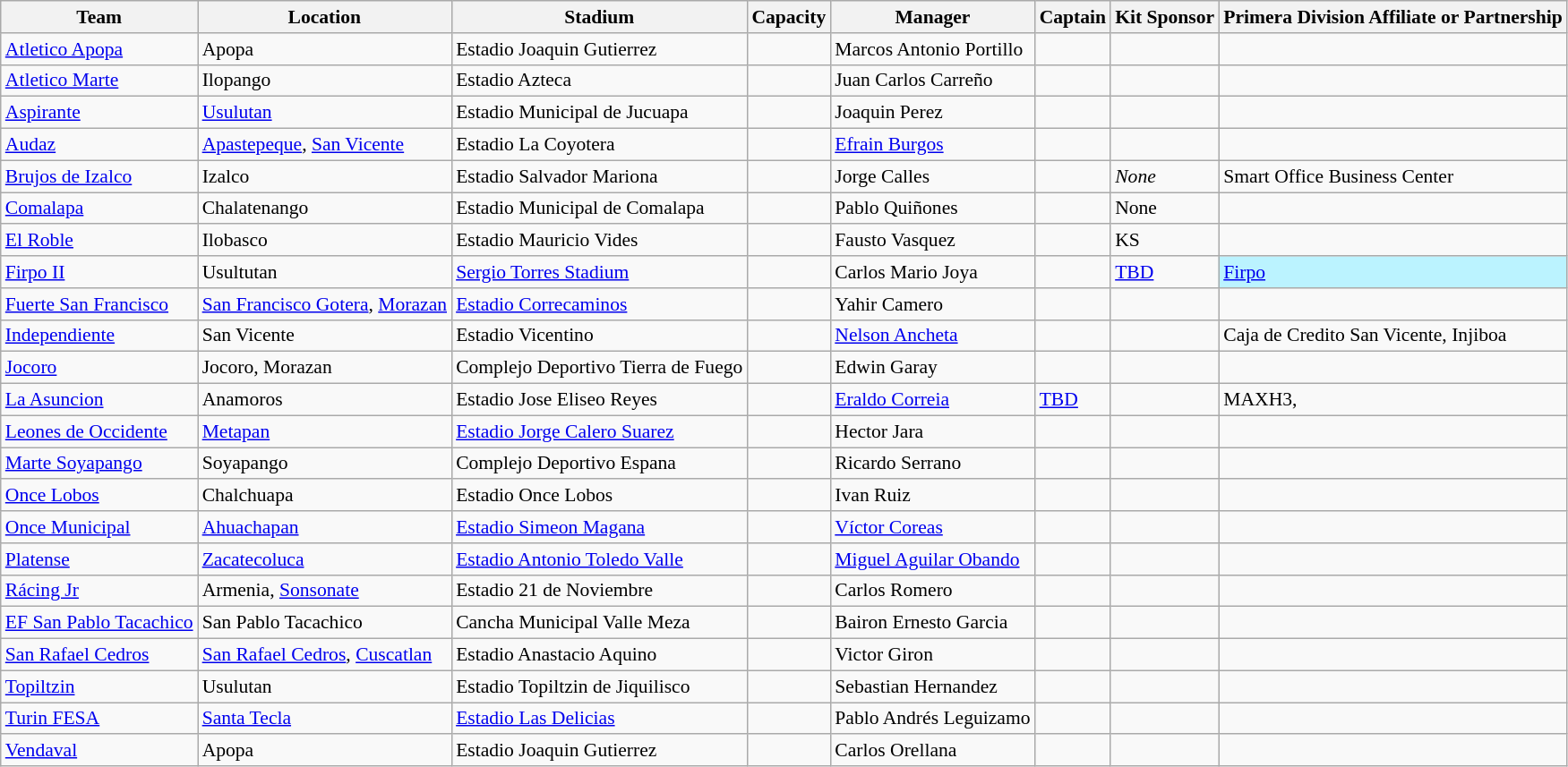<table class="wikitable sortable" border="1" style="font-size:90%;">
<tr>
<th>Team</th>
<th>Location</th>
<th>Stadium</th>
<th>Capacity</th>
<th>Manager</th>
<th>Captain</th>
<th>Kit Sponsor</th>
<th>Primera Division Affiliate or Partnership</th>
</tr>
<tr>
<td><a href='#'>Atletico Apopa</a></td>
<td>Apopa</td>
<td>Estadio Joaquin Gutierrez</td>
<td style="text-align:center;"></td>
<td> Marcos Antonio Portillo</td>
<td></td>
<td></td>
<td></td>
</tr>
<tr>
<td><a href='#'>Atletico Marte</a></td>
<td>Ilopango</td>
<td>Estadio Azteca</td>
<td style="text-align:center;"></td>
<td> Juan Carlos Carreño</td>
<td></td>
<td></td>
<td></td>
</tr>
<tr>
<td><a href='#'>Aspirante</a></td>
<td><a href='#'>Usulutan</a></td>
<td>Estadio Municipal de Jucuapa</td>
<td style="text-align:center;"></td>
<td> Joaquin Perez</td>
<td></td>
<td></td>
<td></td>
</tr>
<tr>
<td><a href='#'>Audaz</a></td>
<td><a href='#'>Apastepeque</a>, <a href='#'>San Vicente</a></td>
<td>Estadio La Coyotera</td>
<td style="text-align:center;"></td>
<td> <a href='#'>Efrain Burgos</a></td>
<td></td>
<td></td>
<td></td>
</tr>
<tr>
<td><a href='#'>Brujos de Izalco</a></td>
<td>Izalco</td>
<td>Estadio Salvador Mariona</td>
<td style="text-align:center;"></td>
<td> Jorge Calles</td>
<td></td>
<td><em>None</em></td>
<td>Smart Office Business Center</td>
</tr>
<tr>
<td><a href='#'>Comalapa</a></td>
<td>Chalatenango</td>
<td>Estadio Municipal de Comalapa</td>
<td style="text-align:center;"></td>
<td> Pablo Quiñones</td>
<td></td>
<td>None</td>
<td></td>
</tr>
<tr>
<td><a href='#'>El Roble</a></td>
<td>Ilobasco</td>
<td>Estadio Mauricio Vides</td>
<td style="text-align:center;"></td>
<td> Fausto Vasquez</td>
<td></td>
<td>KS</td>
<td></td>
</tr>
<tr>
<td><a href='#'>Firpo II</a></td>
<td>Usultutan</td>
<td><a href='#'>Sergio Torres Stadium</a></td>
<td style="text-align:center;"></td>
<td> Carlos Mario Joya</td>
<td></td>
<td><a href='#'>TBD</a></td>
<td bgcolor=BBF3FF><a href='#'>Firpo</a></td>
</tr>
<tr>
<td><a href='#'>Fuerte San Francisco</a></td>
<td><a href='#'>San Francisco Gotera</a>, <a href='#'>Morazan</a></td>
<td><a href='#'>Estadio Correcaminos</a></td>
<td style="text-align:center;"></td>
<td> Yahir Camero</td>
<td></td>
<td></td>
<td></td>
</tr>
<tr>
<td><a href='#'>Independiente</a></td>
<td>San Vicente</td>
<td>Estadio Vicentino</td>
<td style="text-align:center;"></td>
<td> <a href='#'>Nelson Ancheta</a></td>
<td></td>
<td></td>
<td>Caja de Credito San Vicente, Injiboa</td>
</tr>
<tr>
<td><a href='#'>Jocoro</a></td>
<td>Jocoro, Morazan</td>
<td>Complejo Deportivo Tierra de Fuego</td>
<td style="text-align:center;"></td>
<td> Edwin Garay</td>
<td></td>
<td></td>
<td></td>
</tr>
<tr>
<td><a href='#'>La Asuncion</a></td>
<td>Anamoros</td>
<td>Estadio Jose Eliseo Reyes</td>
<td style="text-align:center;"></td>
<td> <a href='#'>Eraldo Correia</a></td>
<td> <a href='#'>TBD</a></td>
<td></td>
<td>MAXH3,</td>
</tr>
<tr>
<td><a href='#'>Leones de Occidente</a></td>
<td><a href='#'>Metapan</a></td>
<td><a href='#'>Estadio Jorge Calero Suarez</a></td>
<td style="text-align:center;"></td>
<td> Hector Jara</td>
<td></td>
<td></td>
<td></td>
</tr>
<tr>
<td><a href='#'>Marte Soyapango</a></td>
<td>Soyapango</td>
<td>Complejo Deportivo Espana</td>
<td style="text-align:center;"></td>
<td> Ricardo Serrano</td>
<td></td>
<td></td>
<td></td>
</tr>
<tr>
<td><a href='#'>Once Lobos</a></td>
<td>Chalchuapa</td>
<td>Estadio Once Lobos</td>
<td style="text-align:center;"></td>
<td> Ivan Ruiz</td>
<td></td>
<td></td>
<td></td>
</tr>
<tr>
<td><a href='#'>Once Municipal</a></td>
<td><a href='#'>Ahuachapan</a></td>
<td><a href='#'>Estadio Simeon Magana</a></td>
<td style="text-align:center;"></td>
<td> <a href='#'>Víctor Coreas</a></td>
<td></td>
<td></td>
<td></td>
</tr>
<tr>
<td><a href='#'>Platense</a></td>
<td><a href='#'>Zacatecoluca</a></td>
<td><a href='#'>Estadio Antonio Toledo Valle</a></td>
<td style="text-align:center;"></td>
<td> <a href='#'>Miguel Aguilar Obando</a></td>
<td></td>
<td></td>
<td></td>
</tr>
<tr>
<td><a href='#'>Rácing Jr</a></td>
<td>Armenia, <a href='#'>Sonsonate</a></td>
<td>Estadio 21 de Noviembre</td>
<td style="text-align:center;"></td>
<td> Carlos Romero</td>
<td></td>
<td></td>
<td></td>
</tr>
<tr>
<td><a href='#'>EF San Pablo Tacachico</a></td>
<td>San Pablo Tacachico</td>
<td>Cancha Municipal Valle Meza</td>
<td style="text-align:center;"></td>
<td> Bairon Ernesto Garcia</td>
<td></td>
<td></td>
<td></td>
</tr>
<tr>
<td><a href='#'>San Rafael Cedros</a></td>
<td><a href='#'>San Rafael Cedros</a>, <a href='#'>Cuscatlan</a></td>
<td>Estadio Anastacio Aquino</td>
<td style="text-align:center;"></td>
<td> Victor Giron</td>
<td></td>
<td></td>
<td></td>
</tr>
<tr>
<td><a href='#'>Topiltzin</a></td>
<td>Usulutan</td>
<td>Estadio Topiltzin de Jiquilisco</td>
<td style="text-align:center;"></td>
<td> Sebastian Hernandez</td>
<td></td>
<td></td>
<td></td>
</tr>
<tr>
<td><a href='#'>Turin FESA</a></td>
<td><a href='#'>Santa Tecla</a></td>
<td><a href='#'>Estadio Las Delicias</a></td>
<td style="text-align:center;"></td>
<td> Pablo Andrés Leguizamo</td>
<td></td>
<td></td>
<td></td>
</tr>
<tr>
<td><a href='#'>Vendaval</a></td>
<td>Apopa</td>
<td>Estadio Joaquin Gutierrez</td>
<td style="text-align:center;"></td>
<td> Carlos Orellana</td>
<td></td>
<td></td>
<td></td>
</tr>
</table>
